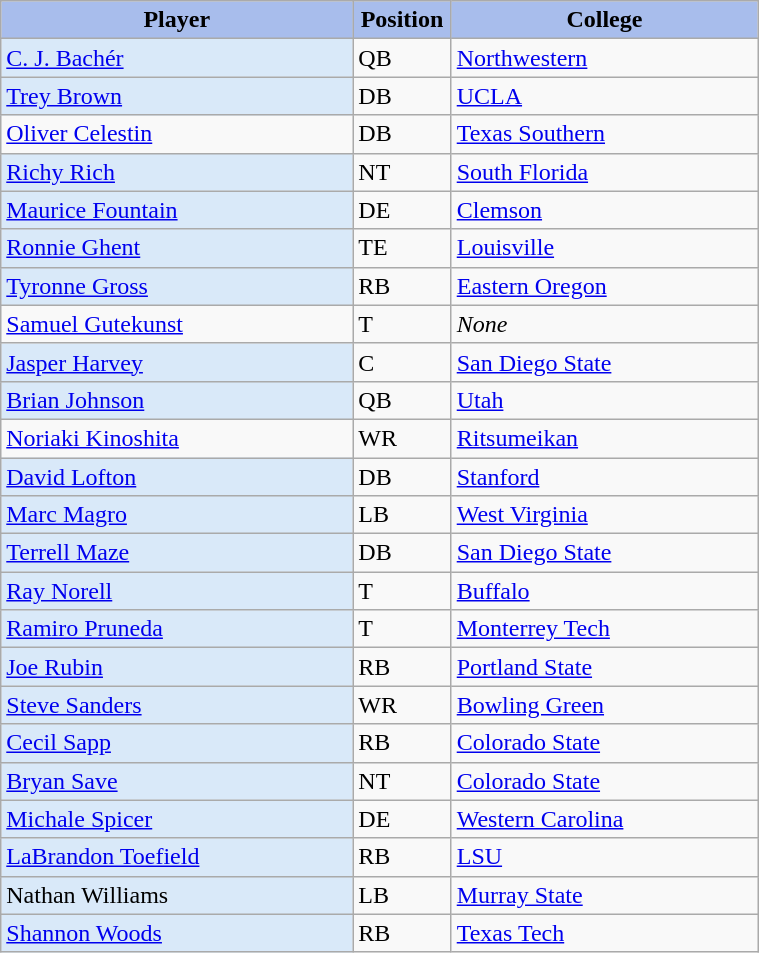<table class="wikitable sortable" style="width: 40%">
<tr>
<th style="background:#A8BDEC;">Player</th>
<th width=13% style="background:#A8BDEC;">Position</th>
<th style="background:#A8BDEC;">College</th>
</tr>
<tr>
<td bgcolor="d9e9f9"><a href='#'>C. J. Bachér</a></td>
<td>QB</td>
<td><a href='#'>Northwestern</a></td>
</tr>
<tr>
<td bgcolor="d9e9f9"><a href='#'>Trey Brown</a></td>
<td>DB</td>
<td><a href='#'>UCLA</a></td>
</tr>
<tr>
<td><a href='#'>Oliver Celestin</a></td>
<td>DB</td>
<td><a href='#'>Texas Southern</a></td>
</tr>
<tr>
<td bgcolor="d9e9f9"><a href='#'>Richy Rich</a></td>
<td>NT</td>
<td><a href='#'>South Florida</a></td>
</tr>
<tr>
<td bgcolor="d9e9f9"><a href='#'>Maurice Fountain</a></td>
<td>DE</td>
<td><a href='#'>Clemson</a></td>
</tr>
<tr>
<td bgcolor="d9e9f9"><a href='#'>Ronnie Ghent</a></td>
<td>TE</td>
<td><a href='#'>Louisville</a></td>
</tr>
<tr>
<td bgcolor="d9e9f9"><a href='#'>Tyronne Gross</a></td>
<td>RB</td>
<td><a href='#'>Eastern Oregon</a></td>
</tr>
<tr>
<td><a href='#'>Samuel Gutekunst</a></td>
<td>T</td>
<td><em>None</em></td>
</tr>
<tr>
<td bgcolor="d9e9f9"><a href='#'>Jasper Harvey</a></td>
<td>C</td>
<td><a href='#'>San Diego State</a></td>
</tr>
<tr>
<td bgcolor="d9e9f9"><a href='#'>Brian Johnson</a></td>
<td>QB</td>
<td><a href='#'>Utah</a></td>
</tr>
<tr>
<td><a href='#'>Noriaki Kinoshita</a></td>
<td>WR</td>
<td><a href='#'>Ritsumeikan</a></td>
</tr>
<tr>
<td bgcolor="d9e9f9"><a href='#'>David Lofton</a></td>
<td>DB</td>
<td><a href='#'>Stanford</a></td>
</tr>
<tr>
<td bgcolor="d9e9f9"><a href='#'>Marc Magro</a></td>
<td>LB</td>
<td><a href='#'>West Virginia</a></td>
</tr>
<tr>
<td bgcolor="d9e9f9"><a href='#'>Terrell Maze</a></td>
<td>DB</td>
<td><a href='#'>San Diego State</a></td>
</tr>
<tr>
<td bgcolor="d9e9f9"><a href='#'>Ray Norell</a></td>
<td>T</td>
<td><a href='#'>Buffalo</a></td>
</tr>
<tr>
<td bgcolor="d9e9f9"><a href='#'>Ramiro Pruneda</a></td>
<td>T</td>
<td><a href='#'>Monterrey Tech</a></td>
</tr>
<tr>
<td bgcolor="d9e9f9"><a href='#'>Joe Rubin</a></td>
<td>RB</td>
<td><a href='#'>Portland State</a></td>
</tr>
<tr>
<td bgcolor="d9e9f9"><a href='#'>Steve Sanders</a></td>
<td>WR</td>
<td><a href='#'>Bowling Green</a></td>
</tr>
<tr>
<td bgcolor="d9e9f9"><a href='#'>Cecil Sapp</a></td>
<td>RB</td>
<td><a href='#'>Colorado State</a></td>
</tr>
<tr>
<td bgcolor="d9e9f9"><a href='#'>Bryan Save</a></td>
<td>NT</td>
<td><a href='#'>Colorado State</a></td>
</tr>
<tr>
<td bgcolor="d9e9f9"><a href='#'>Michale Spicer</a></td>
<td>DE</td>
<td><a href='#'>Western Carolina</a></td>
</tr>
<tr>
<td bgcolor="d9e9f9"><a href='#'>LaBrandon Toefield</a></td>
<td>RB</td>
<td><a href='#'>LSU</a></td>
</tr>
<tr>
<td bgcolor="d9e9f9">Nathan Williams</td>
<td>LB</td>
<td><a href='#'>Murray State</a></td>
</tr>
<tr>
<td bgcolor="d9e9f9"><a href='#'>Shannon Woods</a></td>
<td>RB</td>
<td><a href='#'>Texas Tech</a></td>
</tr>
</table>
